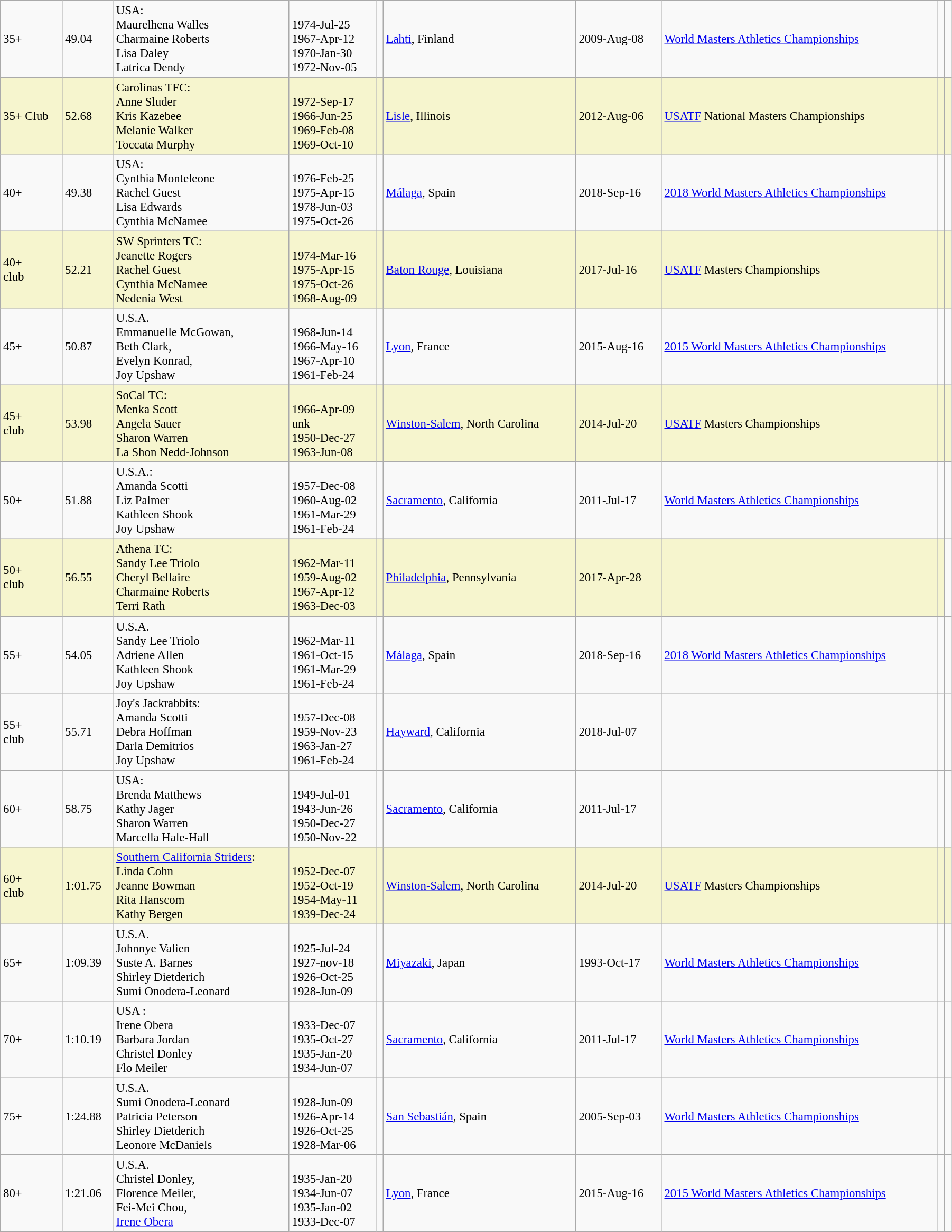<table class="wikitable" style="font-size:95%; width: 95%">
<tr>
<td>35+</td>
<td>49.04</td>
<td>USA:<br>Maurelhena Walles<br>Charmaine Roberts<br>Lisa Daley<br>Latrica Dendy</td>
<td><br>1974-Jul-25<br>1967-Apr-12<br>1970-Jan-30<br>1972-Nov-05</td>
<td></td>
<td><a href='#'>Lahti</a>, Finland</td>
<td>2009-Aug-08</td>
<td><a href='#'>World Masters Athletics Championships</a></td>
<td></td>
<td></td>
</tr>
<tr style="background:#f6F5CE;">
<td>35+ Club</td>
<td>52.68</td>
<td>Carolinas TFC:<br>Anne Sluder<br>Kris Kazebee<br>Melanie Walker<br>Toccata Murphy</td>
<td><br>1972-Sep-17<br>1966-Jun-25<br>1969-Feb-08<br>1969-Oct-10</td>
<td></td>
<td><a href='#'>Lisle</a>, Illinois</td>
<td>2012-Aug-06</td>
<td><a href='#'>USATF</a> National Masters Championships</td>
<td></td>
<td></td>
</tr>
<tr>
<td>40+</td>
<td>49.38</td>
<td>USA:<br>Cynthia Monteleone<br>Rachel Guest<br>Lisa Edwards<br>Cynthia McNamee</td>
<td><br>1976-Feb-25<br>1975-Apr-15<br>1978-Jun-03<br>1975-Oct-26</td>
<td></td>
<td><a href='#'>Málaga</a>, Spain</td>
<td>2018-Sep-16</td>
<td><a href='#'>2018 World Masters Athletics Championships</a></td>
<td></td>
<td></td>
</tr>
<tr style="background:#f6F5CE;">
<td>40+<br>club</td>
<td>52.21</td>
<td>SW Sprinters TC:<br>Jeanette Rogers<br>Rachel Guest<br>Cynthia McNamee<br>Nedenia West</td>
<td><br>1974-Mar-16<br>1975-Apr-15<br>1975-Oct-26<br>1968-Aug-09</td>
<td></td>
<td><a href='#'>Baton Rouge</a>, Louisiana</td>
<td>2017-Jul-16</td>
<td><a href='#'>USATF</a> Masters Championships</td>
<td></td>
<td></td>
</tr>
<tr>
<td>45+</td>
<td>50.87</td>
<td>U.S.A.<br>Emmanuelle McGowan,<br> Beth Clark,<br> Evelyn Konrad,<br> Joy Upshaw</td>
<td><br>1968-Jun-14<br>1966-May-16<br>1967-Apr-10<br>1961-Feb-24</td>
<td></td>
<td><a href='#'>Lyon</a>, France</td>
<td>2015-Aug-16</td>
<td><a href='#'>2015 World Masters Athletics Championships</a></td>
<td></td>
<td></td>
</tr>
<tr style="background:#f6F5CE;">
<td>45+<br>club</td>
<td>53.98</td>
<td>SoCal TC:<br>Menka Scott<br>Angela Sauer<br>Sharon Warren<br>La Shon Nedd-Johnson</td>
<td><br>1966-Apr-09<br>unk<br>1950-Dec-27<br>1963-Jun-08</td>
<td></td>
<td><a href='#'>Winston-Salem</a>, North Carolina</td>
<td>2014-Jul-20</td>
<td><a href='#'>USATF</a> Masters Championships</td>
<td></td>
<td></td>
</tr>
<tr>
<td>50+</td>
<td>51.88</td>
<td>U.S.A.:<br>Amanda Scotti<br>Liz Palmer<br>Kathleen Shook<br>Joy Upshaw</td>
<td><br>1957-Dec-08<br>1960-Aug-02<br>1961-Mar-29<br>1961-Feb-24</td>
<td></td>
<td><a href='#'>Sacramento</a>, California</td>
<td>2011-Jul-17</td>
<td><a href='#'>World Masters Athletics Championships</a></td>
<td></td>
<td></td>
</tr>
<tr style="background:#f6F5CE;">
<td>50+<br>club</td>
<td>56.55</td>
<td>Athena TC:<br>Sandy Lee Triolo<br>Cheryl Bellaire<br>Charmaine Roberts<br>Terri Rath</td>
<td><br>1962-Mar-11<br>1959-Aug-02<br>1967-Apr-12<br>1963-Dec-03</td>
<td></td>
<td><a href='#'>Philadelphia</a>, Pennsylvania</td>
<td>2017-Apr-28</td>
<td></td>
<td></td>
</tr>
<tr>
<td>55+</td>
<td>54.05</td>
<td>U.S.A.<br>Sandy Lee Triolo<br>Adriene Allen<br>Kathleen Shook<br>Joy Upshaw</td>
<td><br>1962-Mar-11<br>1961-Oct-15<br>1961-Mar-29<br>1961-Feb-24</td>
<td></td>
<td><a href='#'>Málaga</a>, Spain</td>
<td>2018-Sep-16</td>
<td><a href='#'>2018 World Masters Athletics Championships</a></td>
<td></td>
<td></td>
</tr>
<tr>
<td>55+<br>club</td>
<td>55.71</td>
<td>Joy's Jackrabbits:<br>Amanda Scotti<br>Debra Hoffman<br>Darla Demitrios<br>Joy Upshaw</td>
<td><br>1957-Dec-08<br>1959-Nov-23<br>1963-Jan-27<br>1961-Feb-24</td>
<td></td>
<td><a href='#'>Hayward</a>, California</td>
<td>2018-Jul-07</td>
<td></td>
<td></td>
<td></td>
</tr>
<tr>
<td>60+</td>
<td>58.75</td>
<td>USA:<br>Brenda Matthews<br>Kathy Jager<br>Sharon Warren<br>Marcella Hale-Hall</td>
<td><br>1949-Jul-01<br>1943-Jun-26<br>1950-Dec-27<br>1950-Nov-22</td>
<td></td>
<td><a href='#'>Sacramento</a>, California</td>
<td>2011-Jul-17</td>
<td></td>
<td></td>
<td></td>
</tr>
<tr style="background:#f6F5CE;">
<td>60+<br>club</td>
<td>1:01.75</td>
<td><a href='#'>Southern California Striders</a>:<br>Linda Cohn<br>Jeanne Bowman<br>Rita Hanscom<br>Kathy Bergen</td>
<td><br>1952-Dec-07<br>1952-Oct-19<br>1954-May-11<br>1939-Dec-24</td>
<td></td>
<td><a href='#'>Winston-Salem</a>, North Carolina</td>
<td>2014-Jul-20</td>
<td><a href='#'>USATF</a> Masters Championships</td>
<td></td>
<td></td>
</tr>
<tr>
<td>65+</td>
<td>1:09.39</td>
<td>U.S.A.<br>Johnnye Valien<br>Suste A. Barnes<br>Shirley Dietderich<br>Sumi Onodera-Leonard</td>
<td><br>1925-Jul-24<br>1927-nov-18<br>1926-Oct-25<br>1928-Jun-09</td>
<td></td>
<td><a href='#'>Miyazaki</a>, Japan</td>
<td>1993-Oct-17</td>
<td><a href='#'>World Masters Athletics Championships</a></td>
<td></td>
<td></td>
</tr>
<tr>
<td>70+</td>
<td>1:10.19</td>
<td>USA :<br>Irene Obera<br>Barbara Jordan<br>Christel Donley<br>Flo Meiler</td>
<td><br>1933-Dec-07<br>1935-Oct-27<br>1935-Jan-20<br>1934-Jun-07</td>
<td></td>
<td><a href='#'>Sacramento</a>, California</td>
<td>2011-Jul-17</td>
<td><a href='#'>World Masters Athletics Championships</a></td>
<td></td>
<td></td>
</tr>
<tr>
<td>75+</td>
<td>1:24.88</td>
<td>U.S.A.<br>Sumi Onodera-Leonard<br>Patricia Peterson<br>Shirley Dietderich<br>Leonore McDaniels</td>
<td><br>1928-Jun-09<br>1926-Apr-14<br>1926-Oct-25<br>1928-Mar-06</td>
<td></td>
<td><a href='#'>San Sebastián</a>, Spain</td>
<td>2005-Sep-03</td>
<td><a href='#'>World Masters Athletics Championships</a></td>
<td></td>
<td></td>
</tr>
<tr>
<td>80+</td>
<td>1:21.06</td>
<td>U.S.A.<br> Christel Donley,<br> Florence Meiler,<br> Fei-Mei Chou,<br> <a href='#'>Irene Obera</a></td>
<td><br>1935-Jan-20<br>1934-Jun-07<br>1935-Jan-02<br>1933-Dec-07</td>
<td></td>
<td><a href='#'>Lyon</a>, France</td>
<td>2015-Aug-16</td>
<td><a href='#'>2015 World Masters Athletics Championships</a></td>
<td></td>
<td></td>
</tr>
</table>
